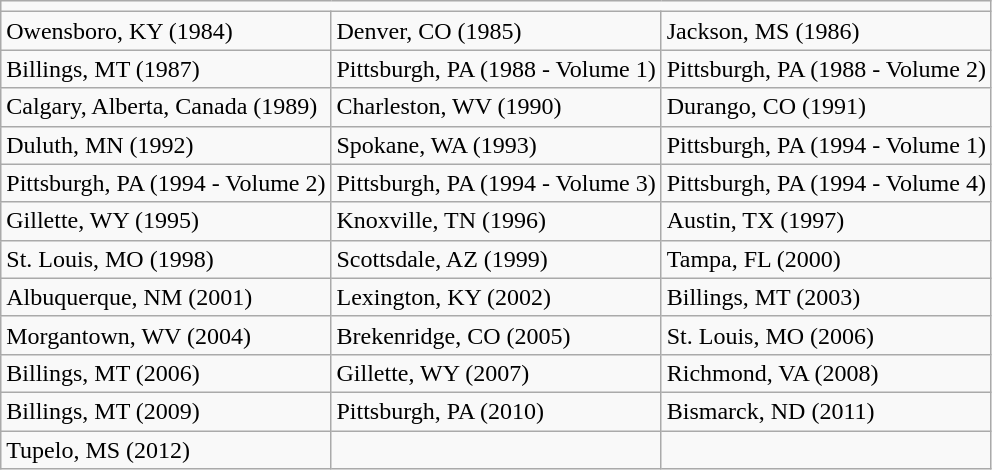<table class="wikitable">
<tr>
<td colspan="3"></td>
</tr>
<tr>
<td>Owensboro, KY  (1984)</td>
<td>Denver, CO (1985)</td>
<td>Jackson, MS (1986)</td>
</tr>
<tr>
<td>Billings, MT  (1987)</td>
<td>Pittsburgh, PA  (1988 - Volume 1)</td>
<td>Pittsburgh, PA  (1988 - Volume 2)</td>
</tr>
<tr>
<td>Calgary, Alberta,  Canada (1989)</td>
<td>Charleston, WV  (1990)</td>
<td>Durango, CO (1991)</td>
</tr>
<tr>
<td>Duluth, MN (1992)</td>
<td>Spokane, WA (1993)</td>
<td>Pittsburgh, PA  (1994 - Volume 1)</td>
</tr>
<tr>
<td>Pittsburgh, PA  (1994 - Volume 2)</td>
<td>Pittsburgh, PA  (1994 - Volume 3)</td>
<td>Pittsburgh, PA  (1994 - Volume 4)</td>
</tr>
<tr>
<td>Gillette, WY  (1995)</td>
<td>Knoxville, TN  (1996)</td>
<td>Austin, TX (1997)</td>
</tr>
<tr>
<td>St. Louis, MO  (1998)</td>
<td>Scottsdale, AZ  (1999)</td>
<td>Tampa, FL (2000)</td>
</tr>
<tr>
<td>Albuquerque, NM  (2001)</td>
<td>Lexington, KY  (2002)</td>
<td>Billings, MT  (2003)</td>
</tr>
<tr>
<td>Morgantown, WV  (2004)</td>
<td>Brekenridge, CO  (2005)</td>
<td>St. Louis, MO  (2006)</td>
</tr>
<tr>
<td>Billings, MT  (2006)</td>
<td>Gillette, WY  (2007)</td>
<td>Richmond, VA  (2008)</td>
</tr>
<tr>
<td>Billings, MT  (2009)</td>
<td>Pittsburgh, PA  (2010)</td>
<td>Bismarck, ND  (2011)</td>
</tr>
<tr>
<td>Tupelo, MS (2012)</td>
<td></td>
<td></td>
</tr>
</table>
